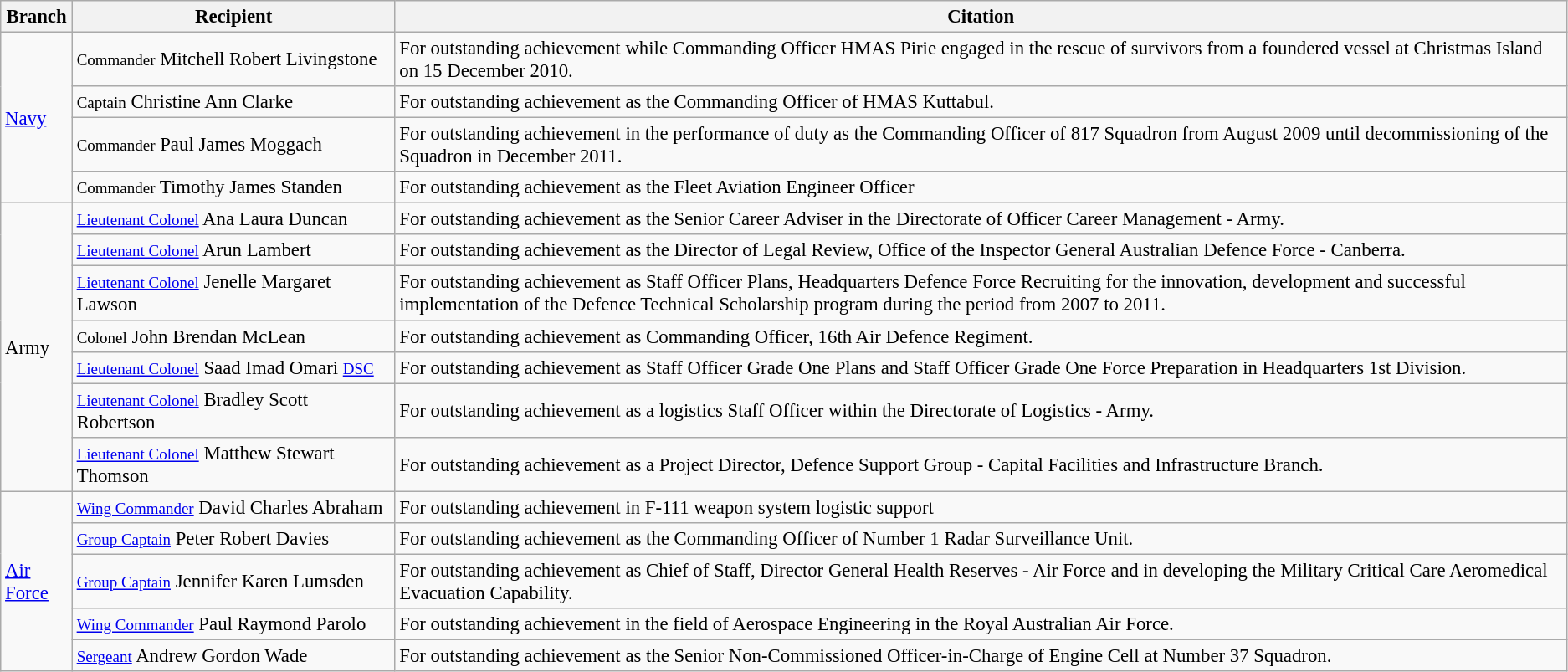<table class="wikitable" style="font-size:95%;">
<tr>
<th scope="col" width="50">Branch</th>
<th scope="col" width="250">Recipient</th>
<th>Citation</th>
</tr>
<tr>
<td rowspan="4"><a href='#'>Navy</a></td>
<td><small>Commander</small> Mitchell Robert Livingstone</td>
<td>For outstanding achievement while Commanding Officer HMAS Pirie engaged in the rescue of survivors from a  foundered vessel at Christmas Island on 15 December 2010.</td>
</tr>
<tr>
<td><small>Captain</small> Christine Ann Clarke</td>
<td>For outstanding achievement as the Commanding Officer of HMAS Kuttabul.</td>
</tr>
<tr>
<td><small>Commander</small> Paul James Moggach</td>
<td>For outstanding achievement in the performance of duty as the Commanding Officer of 817 Squadron from August 2009 until  decommissioning of the Squadron in December 2011.</td>
</tr>
<tr>
<td><small>Commander</small> Timothy James Standen</td>
<td>For outstanding achievement as the Fleet Aviation Engineer Officer</td>
</tr>
<tr>
<td rowspan="7">Army</td>
<td><small><a href='#'>Lieutenant Colonel</a></small> Ana Laura Duncan</td>
<td>For outstanding achievement as the Senior Career Adviser in the Directorate of Officer Career Management - Army.</td>
</tr>
<tr>
<td><small><a href='#'>Lieutenant Colonel</a></small> Arun Lambert</td>
<td>For outstanding achievement as the Director of Legal Review, Office of the Inspector General Australian Defence Force - Canberra.</td>
</tr>
<tr>
<td><small><a href='#'>Lieutenant Colonel</a></small> Jenelle Margaret Lawson</td>
<td>For outstanding achievement as Staff Officer Plans, Headquarters Defence Force Recruiting for the innovation, development and successful implementation of the Defence Technical Scholarship program during the period from 2007 to 2011.</td>
</tr>
<tr>
<td><small>Colonel</small> John Brendan McLean</td>
<td>For outstanding achievement as Commanding Officer, 16th Air Defence Regiment.</td>
</tr>
<tr>
<td><small><a href='#'>Lieutenant Colonel</a></small> Saad Imad Omari <small><a href='#'>DSC</a></small></td>
<td>For outstanding achievement as Staff Officer Grade One Plans and Staff Officer Grade One Force Preparation in Headquarters 1st Division.</td>
</tr>
<tr>
<td><small><a href='#'>Lieutenant Colonel</a></small> Bradley Scott Robertson</td>
<td>For outstanding achievement as a logistics  Staff Officer within the Directorate of Logistics - Army.</td>
</tr>
<tr>
<td><small><a href='#'>Lieutenant Colonel</a></small> Matthew Stewart Thomson</td>
<td>For outstanding achievement as a Project Director, Defence Support Group - Capital Facilities and Infrastructure Branch.</td>
</tr>
<tr>
<td rowspan="5"><a href='#'>Air Force</a></td>
<td><small><a href='#'>Wing Commander</a></small> David Charles Abraham</td>
<td>For outstanding  achievement in F-111 weapon system logistic support</td>
</tr>
<tr>
<td><small><a href='#'>Group Captain</a></small> Peter Robert Davies</td>
<td>For outstanding achievement as the Commanding Officer of Number 1 Radar Surveillance Unit.</td>
</tr>
<tr>
<td><small><a href='#'>Group Captain</a></small> Jennifer Karen Lumsden</td>
<td>For outstanding achievement as Chief of Staff, Director General Health Reserves - Air Force and in developing the Military Critical Care Aeromedical Evacuation Capability.</td>
</tr>
<tr>
<td><small><a href='#'>Wing Commander</a></small> Paul Raymond Parolo</td>
<td>For outstanding achievement in the field of Aerospace Engineering in the Royal Australian Air Force.</td>
</tr>
<tr>
<td><small><a href='#'>Sergeant</a></small> Andrew Gordon Wade</td>
<td>For outstanding achievement as the Senior Non-Commissioned Officer-in-Charge of Engine Cell at Number 37 Squadron.</td>
</tr>
</table>
